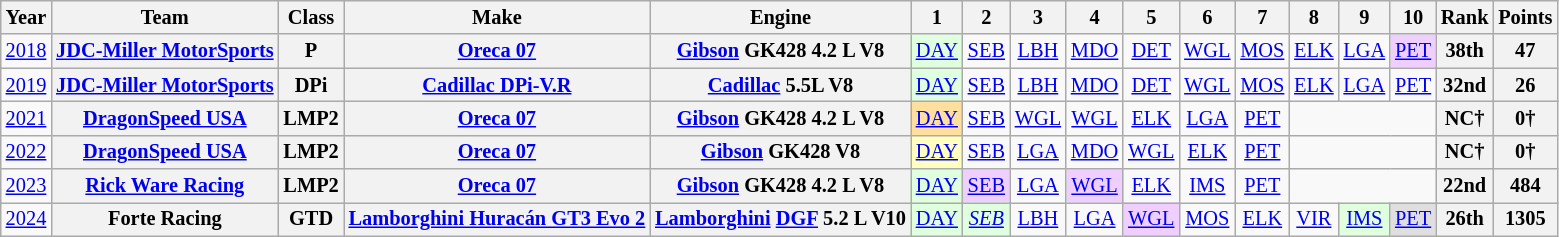<table class="wikitable" style="text-align:center; font-size:85%">
<tr>
<th>Year</th>
<th>Team</th>
<th>Class</th>
<th>Make</th>
<th>Engine</th>
<th>1</th>
<th>2</th>
<th>3</th>
<th>4</th>
<th>5</th>
<th>6</th>
<th>7</th>
<th>8</th>
<th>9</th>
<th>10</th>
<th>Rank</th>
<th>Points</th>
</tr>
<tr>
<td><a href='#'>2018</a></td>
<th nowrap><a href='#'>JDC-Miller MotorSports</a></th>
<th>P</th>
<th nowrap><a href='#'>Oreca 07</a></th>
<th nowrap><a href='#'>Gibson</a> GK428 4.2 L V8</th>
<td style="background:#DFFFDF;"><a href='#'>DAY</a><br></td>
<td><a href='#'>SEB</a></td>
<td><a href='#'>LBH</a></td>
<td><a href='#'>MDO</a></td>
<td><a href='#'>DET</a></td>
<td><a href='#'>WGL</a></td>
<td><a href='#'>MOS</a></td>
<td><a href='#'>ELK</a></td>
<td><a href='#'>LGA</a></td>
<td style="background:#EFCFFF;"><a href='#'>PET</a><br></td>
<th>38th</th>
<th>47</th>
</tr>
<tr>
<td><a href='#'>2019</a></td>
<th nowrap><a href='#'>JDC-Miller MotorSports</a></th>
<th>DPi</th>
<th nowrap><a href='#'>Cadillac DPi-V.R</a></th>
<th nowrap><a href='#'>Cadillac</a> 5.5L V8</th>
<td style="background:#DFFFDF;"><a href='#'>DAY</a><br></td>
<td><a href='#'>SEB</a></td>
<td><a href='#'>LBH</a></td>
<td><a href='#'>MDO</a></td>
<td><a href='#'>DET</a></td>
<td><a href='#'>WGL</a></td>
<td><a href='#'>MOS</a></td>
<td><a href='#'>ELK</a></td>
<td><a href='#'>LGA</a></td>
<td><a href='#'>PET</a></td>
<th>32nd</th>
<th>26</th>
</tr>
<tr>
<td><a href='#'>2021</a></td>
<th><a href='#'>DragonSpeed USA</a></th>
<th>LMP2</th>
<th><a href='#'>Oreca 07</a></th>
<th><a href='#'>Gibson</a> GK428 4.2 L V8</th>
<td style="background:#FFDF9F;"><a href='#'>DAY</a><br></td>
<td><a href='#'>SEB</a></td>
<td><a href='#'>WGL</a></td>
<td><a href='#'>WGL</a></td>
<td><a href='#'>ELK</a></td>
<td><a href='#'>LGA</a></td>
<td><a href='#'>PET</a></td>
<td colspan=3></td>
<th>NC†</th>
<th>0†</th>
</tr>
<tr>
<td><a href='#'>2022</a></td>
<th><a href='#'>DragonSpeed USA</a></th>
<th>LMP2</th>
<th><a href='#'>Oreca 07</a></th>
<th><a href='#'>Gibson</a> GK428 V8</th>
<td style="background:#FFFFBF;"><a href='#'>DAY</a><br></td>
<td><a href='#'>SEB</a></td>
<td><a href='#'>LGA</a></td>
<td><a href='#'>MDO</a></td>
<td><a href='#'>WGL</a></td>
<td><a href='#'>ELK</a></td>
<td><a href='#'>PET</a></td>
<td colspan=3></td>
<th>NC†</th>
<th>0†</th>
</tr>
<tr>
<td><a href='#'>2023</a></td>
<th><a href='#'>Rick Ware Racing</a></th>
<th>LMP2</th>
<th><a href='#'>Oreca 07</a></th>
<th><a href='#'>Gibson</a> GK428 4.2 L V8</th>
<td style="background:#DFFFDF;"><a href='#'>DAY</a><br></td>
<td style="background:#EFCFFF;"><a href='#'>SEB</a><br></td>
<td><a href='#'>LGA</a></td>
<td style="background:#EFCFFF;"><a href='#'>WGL</a><br></td>
<td><a href='#'>ELK</a></td>
<td><a href='#'>IMS</a></td>
<td><a href='#'>PET</a></td>
<td colspan=3></td>
<th>22nd</th>
<th>484</th>
</tr>
<tr>
<td><a href='#'>2024</a></td>
<th>Forte Racing</th>
<th>GTD</th>
<th nowrap><a href='#'>Lamborghini Huracán GT3 Evo 2</a></th>
<th nowrap><a href='#'>Lamborghini</a> <a href='#'>DGF</a> 5.2 L V10</th>
<td style="background:#DFFFDF;"><a href='#'>DAY</a><br></td>
<td style="background:#DFFFDF;"><em><a href='#'>SEB</a></em><br></td>
<td><a href='#'>LBH</a></td>
<td><a href='#'>LGA</a></td>
<td style="background:#EFCFFF;"><a href='#'>WGL</a><br></td>
<td><a href='#'>MOS</a></td>
<td><a href='#'>ELK</a></td>
<td><a href='#'>VIR</a></td>
<td style="background:#DFFFDF;"><a href='#'>IMS</a><br></td>
<td style="background:#DFDFDF;"><a href='#'>PET</a><br></td>
<th>26th</th>
<th>1305</th>
</tr>
</table>
